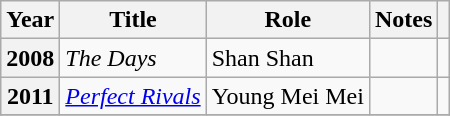<table class="wikitable sortable plainrowheaders">
<tr>
<th scope="col">Year</th>
<th scope="col">Title</th>
<th scope="col">Role</th>
<th scope="col" class="unsortable">Notes</th>
<th scope="col" class="unsortable"></th>
</tr>
<tr>
<th scope="row">2008</th>
<td><em>The Days</em></td>
<td>Shan Shan</td>
<td></td>
<td></td>
</tr>
<tr>
<th scope="row">2011</th>
<td><em><a href='#'>Perfect Rivals</a></em></td>
<td>Young Mei Mei</td>
<td></td>
<td></td>
</tr>
<tr>
</tr>
</table>
